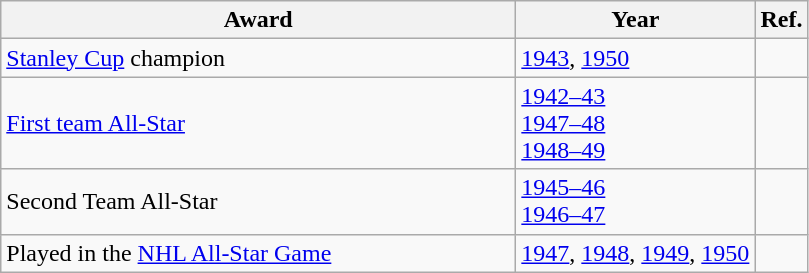<table class="wikitable">
<tr>
<th scope="col" style="width:21em">Award</th>
<th scope="col">Year</th>
<th scope="col">Ref.</th>
</tr>
<tr>
<td><a href='#'>Stanley Cup</a> champion</td>
<td><a href='#'>1943</a>, <a href='#'>1950</a></td>
</tr>
<tr>
<td><a href='#'>First team All-Star</a></td>
<td><a href='#'>1942–43</a><br><a href='#'>1947–48</a><br><a href='#'>1948–49</a></td>
<td></td>
</tr>
<tr>
<td>Second Team All-Star</td>
<td><a href='#'>1945–46</a><br><a href='#'>1946–47</a></td>
<td></td>
</tr>
<tr>
<td>Played in the <a href='#'>NHL All-Star Game</a></td>
<td><a href='#'>1947</a>, <a href='#'>1948</a>, <a href='#'>1949</a>, <a href='#'>1950</a></td>
<td></td>
</tr>
</table>
